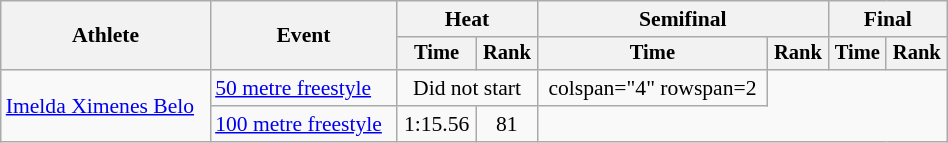<table class="wikitable" style="text-align:center; font-size:90%; width:50%;">
<tr>
<th rowspan="2">Athlete</th>
<th rowspan="2">Event</th>
<th colspan="2">Heat</th>
<th colspan="2">Semifinal</th>
<th colspan="2">Final</th>
</tr>
<tr style="font-size:95%">
<th>Time</th>
<th>Rank</th>
<th>Time</th>
<th>Rank</th>
<th>Time</th>
<th>Rank</th>
</tr>
<tr>
<td align=left rowspan=2><a href='#'>Imelda Ximenes Belo</a></td>
<td align=left><a href='#'>50 metre freestyle</a></td>
<td colspan="2">Did not start</td>
<td>colspan="4" rowspan=2 </td>
</tr>
<tr>
<td align=left><a href='#'>100 metre freestyle</a></td>
<td>1:15.56</td>
<td>81</td>
</tr>
</table>
